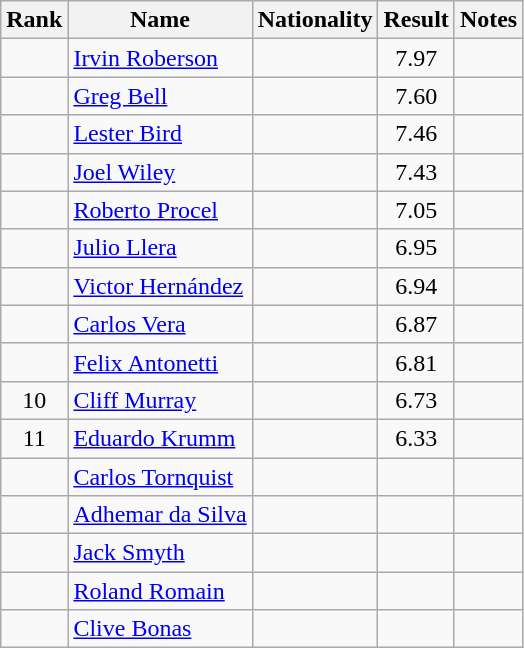<table class="wikitable sortable" style="text-align:center">
<tr>
<th>Rank</th>
<th>Name</th>
<th>Nationality</th>
<th>Result</th>
<th>Notes</th>
</tr>
<tr>
<td></td>
<td align=left><a href='#'>Irvin Roberson</a></td>
<td align=left></td>
<td>7.97</td>
<td></td>
</tr>
<tr>
<td></td>
<td align=left><a href='#'>Greg Bell</a></td>
<td align=left></td>
<td>7.60</td>
<td></td>
</tr>
<tr>
<td></td>
<td align=left><a href='#'>Lester Bird</a></td>
<td align=left></td>
<td>7.46</td>
<td></td>
</tr>
<tr>
<td></td>
<td align=left><a href='#'>Joel Wiley</a></td>
<td align=left></td>
<td>7.43</td>
<td></td>
</tr>
<tr>
<td></td>
<td align=left><a href='#'>Roberto Procel</a></td>
<td align=left></td>
<td>7.05</td>
<td></td>
</tr>
<tr>
<td></td>
<td align=left><a href='#'>Julio Llera</a></td>
<td align=left></td>
<td>6.95</td>
<td></td>
</tr>
<tr>
<td></td>
<td align=left><a href='#'>Victor Hernández</a></td>
<td align=left></td>
<td>6.94</td>
<td></td>
</tr>
<tr>
<td></td>
<td align=left><a href='#'>Carlos Vera</a></td>
<td align=left></td>
<td>6.87</td>
<td></td>
</tr>
<tr>
<td></td>
<td align=left><a href='#'>Felix Antonetti</a></td>
<td align=left></td>
<td>6.81</td>
<td></td>
</tr>
<tr>
<td>10</td>
<td align=left><a href='#'>Cliff Murray</a></td>
<td align=left></td>
<td>6.73</td>
<td></td>
</tr>
<tr>
<td>11</td>
<td align=left><a href='#'>Eduardo Krumm</a></td>
<td align=left></td>
<td>6.33</td>
<td></td>
</tr>
<tr>
<td></td>
<td align=left><a href='#'>Carlos Tornquist</a></td>
<td align=left></td>
<td></td>
<td></td>
</tr>
<tr>
<td></td>
<td align=left><a href='#'>Adhemar da Silva</a></td>
<td align=left></td>
<td></td>
<td></td>
</tr>
<tr>
<td></td>
<td align=left><a href='#'>Jack Smyth</a></td>
<td align=left></td>
<td></td>
<td></td>
</tr>
<tr>
<td></td>
<td align=left><a href='#'>Roland Romain</a></td>
<td align=left></td>
<td></td>
<td></td>
</tr>
<tr>
<td></td>
<td align=left><a href='#'>Clive Bonas</a></td>
<td align=left></td>
<td></td>
<td></td>
</tr>
</table>
